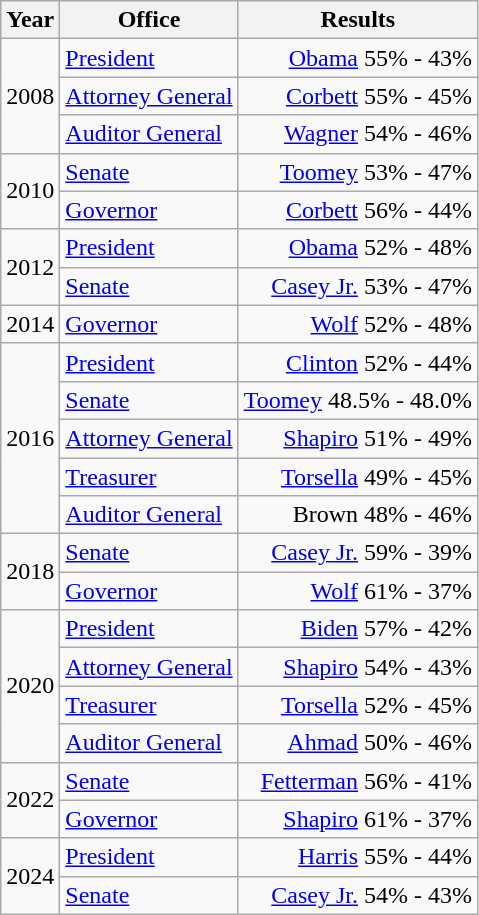<table class=wikitable>
<tr>
<th>Year</th>
<th>Office</th>
<th>Results</th>
</tr>
<tr>
<td rowspan=3>2008</td>
<td><a href='#'>President</a></td>
<td align="right" ><a href='#'>Obama</a> 55% - 43%</td>
</tr>
<tr>
<td><a href='#'>Attorney General</a></td>
<td align="right" ><a href='#'>Corbett</a> 55% - 45%</td>
</tr>
<tr>
<td><a href='#'>Auditor General</a></td>
<td align="right" ><a href='#'>Wagner</a> 54% - 46%</td>
</tr>
<tr>
<td rowspan=2>2010</td>
<td><a href='#'>Senate</a></td>
<td align="right" ><a href='#'>Toomey</a> 53% - 47%</td>
</tr>
<tr>
<td><a href='#'>Governor</a></td>
<td align="right" ><a href='#'>Corbett</a> 56% - 44%</td>
</tr>
<tr>
<td rowspan=2>2012</td>
<td><a href='#'>President</a></td>
<td align="right" ><a href='#'>Obama</a> 52% - 48%</td>
</tr>
<tr>
<td><a href='#'>Senate</a></td>
<td align="right" ><a href='#'>Casey Jr.</a> 53% - 47%</td>
</tr>
<tr>
<td>2014</td>
<td><a href='#'>Governor</a></td>
<td align="right" ><a href='#'>Wolf</a> 52% - 48%</td>
</tr>
<tr>
<td rowspan=5>2016</td>
<td><a href='#'>President</a></td>
<td align="right" ><a href='#'>Clinton</a> 52% - 44%</td>
</tr>
<tr>
<td><a href='#'>Senate</a></td>
<td align="right" ><a href='#'>Toomey</a> 48.5% - 48.0%</td>
</tr>
<tr>
<td><a href='#'>Attorney General</a></td>
<td align="right" ><a href='#'>Shapiro</a> 51% - 49%</td>
</tr>
<tr>
<td><a href='#'>Treasurer</a></td>
<td align="right" ><a href='#'>Torsella</a> 49% - 45%</td>
</tr>
<tr>
<td><a href='#'>Auditor General</a></td>
<td align="right" >Brown 48% - 46%</td>
</tr>
<tr>
<td rowspan=2>2018</td>
<td><a href='#'>Senate</a></td>
<td align="right" ><a href='#'>Casey Jr.</a> 59% - 39%</td>
</tr>
<tr>
<td><a href='#'>Governor</a></td>
<td align="right" ><a href='#'>Wolf</a> 61% - 37%</td>
</tr>
<tr>
<td rowspan=4>2020</td>
<td><a href='#'>President</a></td>
<td align="right" ><a href='#'>Biden</a> 57% - 42%</td>
</tr>
<tr>
<td><a href='#'>Attorney General</a></td>
<td align="right" ><a href='#'>Shapiro</a> 54% - 43%</td>
</tr>
<tr>
<td><a href='#'>Treasurer</a></td>
<td align="right" ><a href='#'>Torsella</a> 52% - 45%</td>
</tr>
<tr>
<td><a href='#'>Auditor General</a></td>
<td align="right" ><a href='#'>Ahmad</a> 50% - 46%</td>
</tr>
<tr>
<td rowspan=2>2022</td>
<td><a href='#'>Senate</a></td>
<td align="right" ><a href='#'>Fetterman</a> 56% - 41%</td>
</tr>
<tr>
<td><a href='#'>Governor</a></td>
<td align="right" ><a href='#'>Shapiro</a> 61% - 37%</td>
</tr>
<tr>
<td rowspan=2>2024</td>
<td><a href='#'>President</a></td>
<td align="right" ><a href='#'>Harris</a> 55% - 44%</td>
</tr>
<tr>
<td><a href='#'>Senate</a></td>
<td align="right" ><a href='#'>Casey Jr.</a> 54% - 43%</td>
</tr>
</table>
